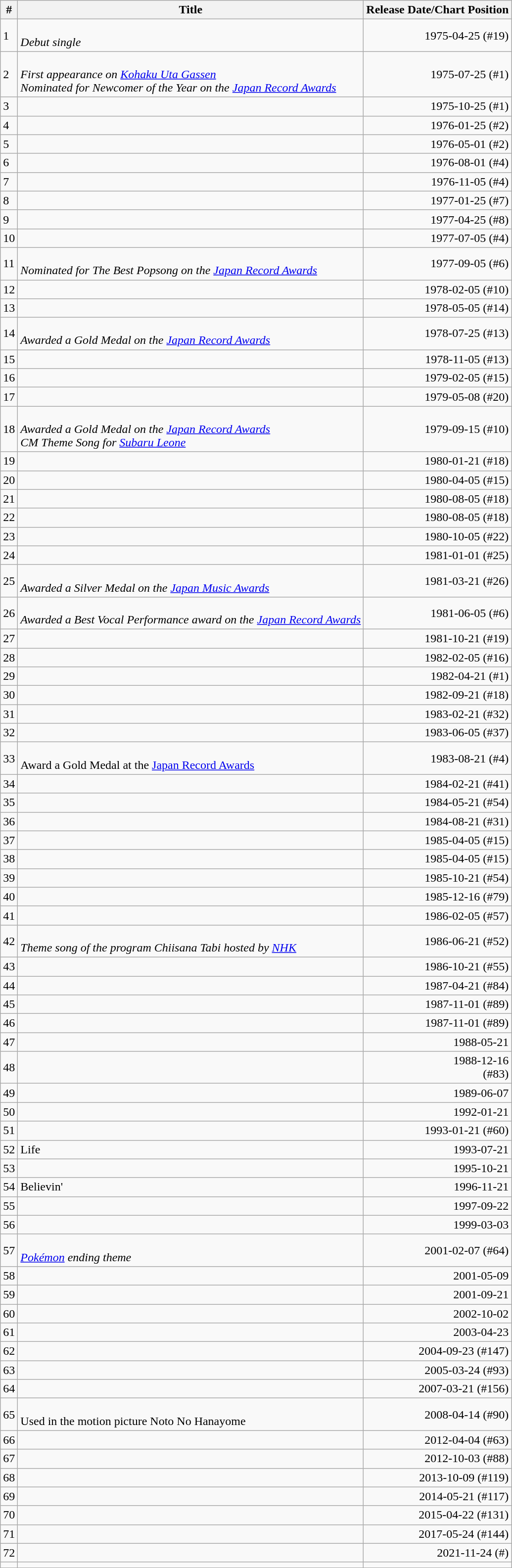<table class="wikitable">
<tr>
<th>#</th>
<th>Title</th>
<th>Release Date/Chart Position</th>
</tr>
<tr>
<td>1</td>
<td align="left"><br><em>Debut single</em></td>
<td align="right">1975-04-25 (#19)</td>
</tr>
<tr>
<td>2</td>
<td align="left"><br><em>First appearance on <a href='#'>Kohaku Uta Gassen</a></em><br><em>Nominated for Newcomer of the Year on the <a href='#'>Japan Record Awards</a></em></td>
<td align="right">1975-07-25 (#1)</td>
</tr>
<tr>
<td>3</td>
<td align="left"><br></td>
<td align="right">1975-10-25 (#1)</td>
</tr>
<tr>
<td>4</td>
<td align="left"></td>
<td align="right">1976-01-25 (#2)</td>
</tr>
<tr>
<td>5</td>
<td align="left"></td>
<td align="right">1976-05-01 (#2)</td>
</tr>
<tr>
<td>6</td>
<td align="left"></td>
<td align="right">1976-08-01 (#4)</td>
</tr>
<tr>
<td>7</td>
<td align="left"></td>
<td align="right">1976-11-05 (#4)</td>
</tr>
<tr>
<td>8</td>
<td align="left"></td>
<td align="right">1977-01-25 (#7)</td>
</tr>
<tr>
<td>9</td>
<td align="left"><br></td>
<td align="right">1977-04-25 (#8)</td>
</tr>
<tr>
<td>10</td>
<td align="left"></td>
<td align="right">1977-07-05 (#4)</td>
</tr>
<tr>
<td>11</td>
<td align="left"><br><em>Nominated for The Best Popsong on the <a href='#'>Japan Record Awards</a></em></td>
<td align="right">1977-09-05 (#6)</td>
</tr>
<tr>
<td>12</td>
<td align="left"></td>
<td align="right">1978-02-05 (#10)</td>
</tr>
<tr>
<td>13</td>
<td align="left"></td>
<td align="right">1978-05-05 (#14)</td>
</tr>
<tr>
<td>14</td>
<td align="left"><br><em>Awarded a Gold Medal on the <a href='#'>Japan Record Awards</a></em></td>
<td align="right">1978-07-25 (#13)</td>
</tr>
<tr>
<td>15</td>
<td align="left"></td>
<td align="right">1978-11-05 (#13)</td>
</tr>
<tr>
<td>16</td>
<td align="left"><br></td>
<td align="right">1979-02-05 (#15)</td>
</tr>
<tr>
<td>17</td>
<td align="left"></td>
<td align="right">1979-05-08 (#20)</td>
</tr>
<tr>
<td>18</td>
<td align="left"><br> <em>Awarded a Gold Medal on the <a href='#'>Japan Record Awards</a></em><br><em>CM Theme Song for <a href='#'>Subaru Leone</a></em></td>
<td align="right">1979-09-15 (#10)</td>
</tr>
<tr>
<td>19</td>
<td align="left"></td>
<td align="right">1980-01-21 (#18)</td>
</tr>
<tr>
<td>20</td>
<td align="left"></td>
<td align="right">1980-04-05 (#15)</td>
</tr>
<tr>
<td>21</td>
<td align="left"></td>
<td align="right">1980-08-05 (#18)</td>
</tr>
<tr>
<td>22</td>
<td align="left"></td>
<td align="right">1980-08-05 (#18)</td>
</tr>
<tr>
<td>23</td>
<td align="left"></td>
<td align="right">1980-10-05 (#22)</td>
</tr>
<tr>
<td>24</td>
<td align="left"></td>
<td align="right">1981-01-01 (#25)</td>
</tr>
<tr>
<td>25</td>
<td align="left"><br><em>Awarded a Silver Medal on the <a href='#'>Japan Music Awards</a></em></td>
<td align="right">1981-03-21 (#26)</td>
</tr>
<tr>
<td>26</td>
<td align="left"><br><em>Awarded a Best Vocal Performance award on the <a href='#'>Japan Record Awards</a></em></td>
<td align="right">1981-06-05 (#6)</td>
</tr>
<tr>
<td>27</td>
<td align="left"></td>
<td align="right">1981-10-21 (#19)</td>
</tr>
<tr>
<td>28</td>
<td align="left"></td>
<td align="right">1982-02-05 (#16)</td>
</tr>
<tr>
<td>29</td>
<td align="left"></td>
<td align="right">1982-04-21 (#1)</td>
</tr>
<tr>
<td>30</td>
<td align="left"></td>
<td align="right">1982-09-21 (#18)</td>
</tr>
<tr>
<td>31</td>
<td align="left"></td>
<td align="right">1983-02-21 (#32)</td>
</tr>
<tr>
<td>32</td>
<td align="left"></td>
<td align="right">1983-06-05 (#37)</td>
</tr>
<tr>
<td>33</td>
<td align="left"><br>Award a Gold Medal at the <a href='#'>Japan Record Awards</a></td>
<td align="right">1983-08-21 (#4)</td>
</tr>
<tr>
<td>34</td>
<td align="left"></td>
<td align="right">1984-02-21 (#41)</td>
</tr>
<tr>
<td>35</td>
<td align="left"></td>
<td align="right">1984-05-21 (#54)</td>
</tr>
<tr>
<td>36</td>
<td align="left"></td>
<td align="right">1984-08-21 (#31)</td>
</tr>
<tr>
<td>37</td>
<td align="left"></td>
<td align="right">1985-04-05 (#15)</td>
</tr>
<tr>
<td>38</td>
<td align="left"></td>
<td align="right">1985-04-05 (#15)</td>
</tr>
<tr>
<td>39</td>
<td align="left"></td>
<td align="right">1985-10-21 (#54)</td>
</tr>
<tr>
<td>40</td>
<td align="left"></td>
<td align="right">1985-12-16 (#79)</td>
</tr>
<tr>
<td>41</td>
<td align="left"></td>
<td align="right">1986-02-05 (#57)</td>
</tr>
<tr>
<td>42</td>
<td align="left"><br><em>Theme song of the program Chiisana Tabi hosted by <a href='#'>NHK</a></em></td>
<td align="right">1986-06-21 (#52)</td>
</tr>
<tr>
<td>43</td>
<td align="left"></td>
<td align="right">1986-10-21 (#55)</td>
</tr>
<tr>
<td>44</td>
<td align="left"></td>
<td align="right">1987-04-21 (#84)</td>
</tr>
<tr>
<td>45</td>
<td align="left"></td>
<td align="right">1987-11-01 (#89)</td>
</tr>
<tr>
<td>46</td>
<td align="left"></td>
<td align="right">1987-11-01 (#89)</td>
</tr>
<tr>
<td>47</td>
<td align="left"></td>
<td align="right">1988-05-21</td>
</tr>
<tr>
<td>48</td>
<td align="left"></td>
<td align="right">1988-12-16<br>(#83)</td>
</tr>
<tr>
<td>49</td>
<td align="left"></td>
<td align="right">1989-06-07</td>
</tr>
<tr>
<td>50</td>
<td align="left"></td>
<td align="right">1992-01-21</td>
</tr>
<tr>
<td>51</td>
<td align="left"></td>
<td align="right">1993-01-21 (#60)</td>
</tr>
<tr>
<td>52</td>
<td align="left">Life</td>
<td align="right">1993-07-21</td>
</tr>
<tr>
<td>53</td>
<td align="left"></td>
<td align="right">1995-10-21</td>
</tr>
<tr>
<td>54</td>
<td align="left">Believin'</td>
<td align="right">1996-11-21</td>
</tr>
<tr>
<td>55</td>
<td align="left"></td>
<td align="right">1997-09-22</td>
</tr>
<tr>
<td>56</td>
<td align="left"></td>
<td align="right">1999-03-03</td>
</tr>
<tr>
<td>57</td>
<td align="left"><br><em><a href='#'>Pokémon</a> ending theme</em></td>
<td align="right">2001-02-07 (#64)</td>
</tr>
<tr>
<td>58</td>
<td align="left"></td>
<td align="right">2001-05-09</td>
</tr>
<tr>
<td>59</td>
<td align="left"></td>
<td align="right">2001-09-21</td>
</tr>
<tr>
<td>60</td>
<td align="left"></td>
<td align="right">2002-10-02</td>
</tr>
<tr>
<td>61</td>
<td align="left"></td>
<td align="right">2003-04-23</td>
</tr>
<tr>
<td>62</td>
<td align="left"></td>
<td align="right">2004-09-23 (#147)</td>
</tr>
<tr>
<td>63</td>
<td align="left"></td>
<td align="right">2005-03-24 (#93)</td>
</tr>
<tr>
<td>64</td>
<td align="left"></td>
<td align="right">2007-03-21 (#156)</td>
</tr>
<tr>
<td>65</td>
<td align="left"><br>Used in the motion picture Noto No Hanayome</td>
<td align="right">2008-04-14 (#90)</td>
</tr>
<tr>
<td>66</td>
<td align="left"></td>
<td align="right">2012-04-04 (#63)</td>
</tr>
<tr>
<td>67</td>
<td align="left"></td>
<td align="right">2012-10-03 (#88)</td>
</tr>
<tr>
<td>68</td>
<td align="left"></td>
<td align="right">2013-10-09 (#119)</td>
</tr>
<tr>
<td>69</td>
<td align="left"></td>
<td align="right">2014-05-21 (#117)</td>
</tr>
<tr>
<td>70</td>
<td align="left"></td>
<td align="right">2015-04-22 (#131)</td>
</tr>
<tr>
<td>71</td>
<td align="left"></td>
<td align="right">2017-05-24 (#144)</td>
</tr>
<tr>
<td>72</td>
<td align="left"></td>
<td align="right">2021-11-24 (#)</td>
</tr>
<tr>
<td></td>
<td></td>
<td></td>
</tr>
</table>
